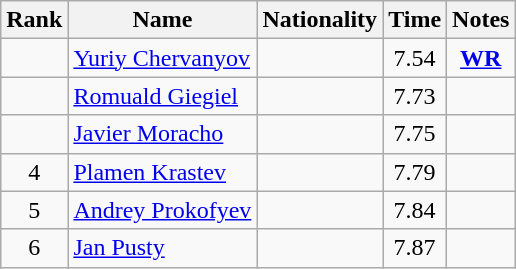<table class="wikitable sortable" style="text-align:center">
<tr>
<th>Rank</th>
<th>Name</th>
<th>Nationality</th>
<th>Time</th>
<th>Notes</th>
</tr>
<tr>
<td></td>
<td align="left"><a href='#'>Yuriy Chervanyov</a></td>
<td align=left></td>
<td>7.54</td>
<td><strong><a href='#'>WR</a></strong></td>
</tr>
<tr>
<td></td>
<td align="left"><a href='#'>Romuald Giegiel</a></td>
<td align=left></td>
<td>7.73</td>
<td></td>
</tr>
<tr>
<td></td>
<td align="left"><a href='#'>Javier Moracho</a></td>
<td align=left></td>
<td>7.75</td>
<td></td>
</tr>
<tr>
<td>4</td>
<td align="left"><a href='#'>Plamen Krastev</a></td>
<td align=left></td>
<td>7.79</td>
<td></td>
</tr>
<tr>
<td>5</td>
<td align="left"><a href='#'>Andrey Prokofyev</a></td>
<td align=left></td>
<td>7.84</td>
<td></td>
</tr>
<tr>
<td>6</td>
<td align="left"><a href='#'>Jan Pusty</a></td>
<td align=left></td>
<td>7.87</td>
<td></td>
</tr>
</table>
